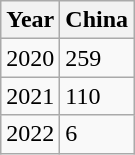<table class="wikitable">
<tr>
<th>Year</th>
<th>China</th>
</tr>
<tr>
<td>2020</td>
<td>259</td>
</tr>
<tr>
<td>2021</td>
<td>110</td>
</tr>
<tr>
<td>2022</td>
<td>6</td>
</tr>
</table>
